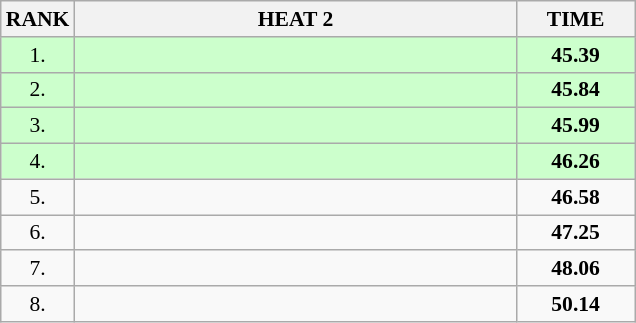<table class="wikitable" style="border-collapse: collapse; font-size: 90%;">
<tr>
<th>RANK</th>
<th style="width: 20em">HEAT 2</th>
<th style="width: 5em">TIME</th>
</tr>
<tr style="background:#ccffcc;">
<td align="center">1.</td>
<td></td>
<td align="center"><strong>45.39</strong></td>
</tr>
<tr style="background:#ccffcc;">
<td align="center">2.</td>
<td></td>
<td align="center"><strong>45.84</strong></td>
</tr>
<tr style="background:#ccffcc;">
<td align="center">3.</td>
<td></td>
<td align="center"><strong>45.99</strong></td>
</tr>
<tr style="background:#ccffcc;">
<td align="center">4.</td>
<td></td>
<td align="center"><strong>46.26</strong></td>
</tr>
<tr>
<td align="center">5.</td>
<td></td>
<td align="center"><strong>46.58</strong></td>
</tr>
<tr>
<td align="center">6.</td>
<td></td>
<td align="center"><strong>47.25</strong></td>
</tr>
<tr>
<td align="center">7.</td>
<td></td>
<td align="center"><strong>48.06</strong></td>
</tr>
<tr>
<td align="center">8.</td>
<td></td>
<td align="center"><strong>50.14</strong></td>
</tr>
</table>
